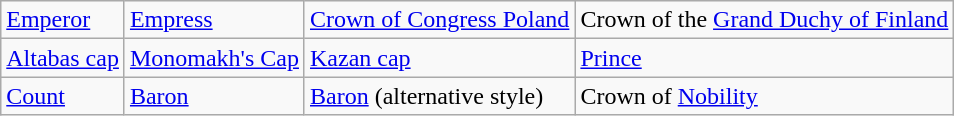<table class="wikitable">
<tr>
<td> <a href='#'>Emperor</a></td>
<td> <a href='#'>Empress</a></td>
<td> <a href='#'>Crown of Congress Poland</a></td>
<td> Crown of the <a href='#'>Grand Duchy of Finland</a></td>
</tr>
<tr>
<td> <a href='#'>Altabas cap</a></td>
<td> <a href='#'>Monomakh's Cap</a></td>
<td> <a href='#'>Kazan cap</a></td>
<td> <a href='#'>Prince</a></td>
</tr>
<tr>
<td> <a href='#'>Count</a></td>
<td> <a href='#'>Baron</a></td>
<td> <a href='#'>Baron</a> (alternative style)</td>
<td> Crown of <a href='#'>Nobility</a></td>
</tr>
</table>
